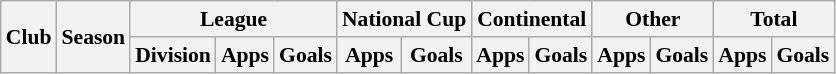<table class="wikitable" style="font-size:90%; text-align:center;">
<tr>
<th rowspan="2">Club</th>
<th rowspan="2">Season</th>
<th colspan="3">League</th>
<th colspan="2">National Cup</th>
<th colspan="2">Continental</th>
<th colspan="2">Other</th>
<th colspan="2">Total</th>
</tr>
<tr>
<th>Division</th>
<th>Apps</th>
<th>Goals</th>
<th>Apps</th>
<th>Goals</th>
<th>Apps</th>
<th>Goals</th>
<th>Apps</th>
<th>Goals</th>
<th>Apps</th>
<th>Goals</th>
</tr>
</table>
